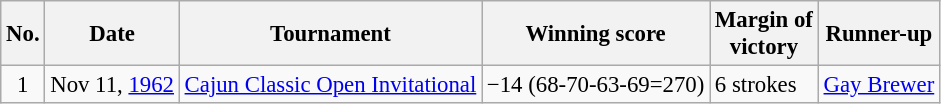<table class="wikitable" style="font-size:95%;">
<tr>
<th>No.</th>
<th>Date</th>
<th>Tournament</th>
<th>Winning score</th>
<th>Margin of<br>victory</th>
<th>Runner-up</th>
</tr>
<tr>
<td align=center>1</td>
<td align=right>Nov 11, <a href='#'>1962</a></td>
<td><a href='#'>Cajun Classic Open Invitational</a></td>
<td>−14 (68-70-63-69=270)</td>
<td>6 strokes</td>
<td> <a href='#'>Gay Brewer</a></td>
</tr>
</table>
